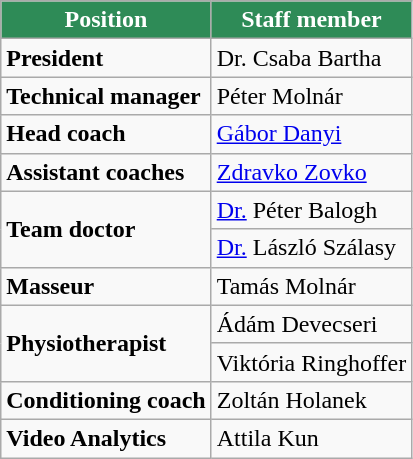<table class="wikitable">
<tr>
<th style="color:white; background:#2E8B57">Position</th>
<th style="color:white; background:#2E8B57">Staff member</th>
</tr>
<tr>
<td><strong>President</strong></td>
<td> Dr. Csaba Bartha</td>
</tr>
<tr>
<td><strong>Technical manager</strong></td>
<td> Péter Molnár</td>
</tr>
<tr>
<td><strong>Head coach</strong></td>
<td> <a href='#'>Gábor Danyi</a></td>
</tr>
<tr>
<td><strong>Assistant coaches</strong></td>
<td> <a href='#'>Zdravko Zovko</a></td>
</tr>
<tr>
<td rowspan=2><strong>Team doctor</strong></td>
<td> <a href='#'>Dr.</a> Péter Balogh</td>
</tr>
<tr>
<td> <a href='#'>Dr.</a> László Szálasy</td>
</tr>
<tr>
<td><strong>Masseur</strong></td>
<td> Tamás Molnár</td>
</tr>
<tr>
<td rowspan=2><strong>Physiotherapist</strong></td>
<td> Ádám Devecseri</td>
</tr>
<tr>
<td> Viktória Ringhoffer</td>
</tr>
<tr>
<td><strong>Conditioning coach</strong></td>
<td> Zoltán Holanek</td>
</tr>
<tr>
<td><strong>Video Analytics</strong></td>
<td> Attila Kun</td>
</tr>
</table>
